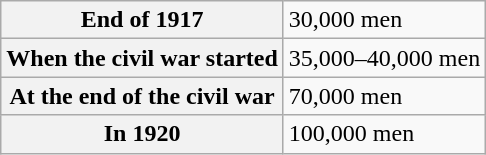<table class="wikitable">
<tr>
<th>End of 1917</th>
<td>30,000 men</td>
</tr>
<tr>
<th>When the civil war started</th>
<td>35,000–40,000 men</td>
</tr>
<tr>
<th>At the end of the civil war</th>
<td>70,000 men</td>
</tr>
<tr>
<th>In 1920</th>
<td>100,000 men</td>
</tr>
</table>
